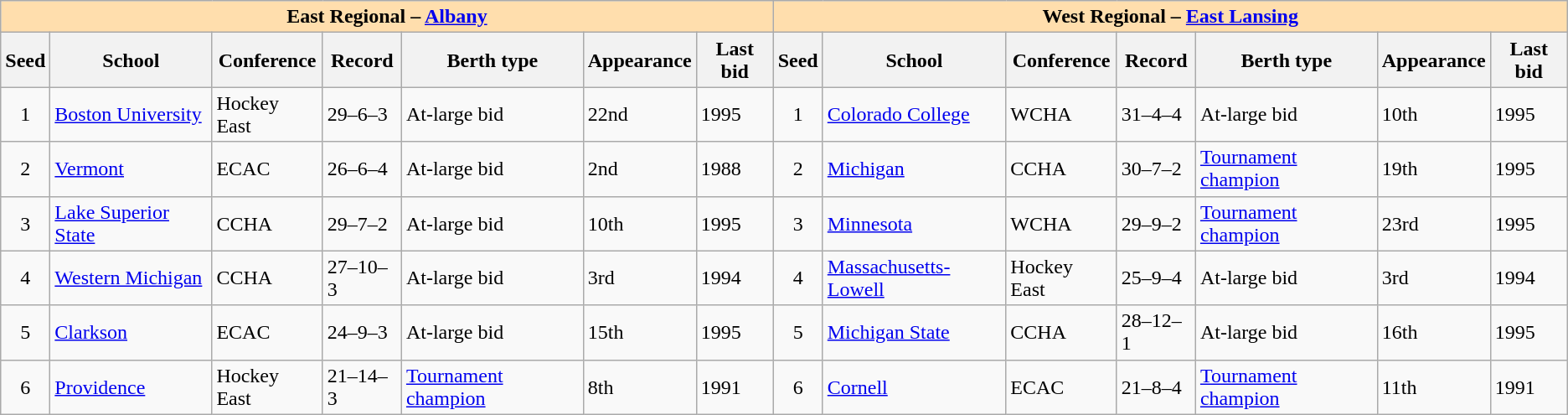<table class="wikitable">
<tr>
<th colspan="7" style="background:#ffdead;">East Regional – <a href='#'>Albany</a></th>
<th colspan="7" style="background:#ffdead;">West Regional – <a href='#'>East Lansing</a></th>
</tr>
<tr>
<th>Seed</th>
<th>School</th>
<th>Conference</th>
<th>Record</th>
<th>Berth type</th>
<th>Appearance</th>
<th>Last bid</th>
<th>Seed</th>
<th>School</th>
<th>Conference</th>
<th>Record</th>
<th>Berth type</th>
<th>Appearance</th>
<th>Last bid</th>
</tr>
<tr>
<td align=center>1</td>
<td><a href='#'>Boston University</a></td>
<td>Hockey East</td>
<td>29–6–3</td>
<td>At-large bid</td>
<td>22nd</td>
<td>1995</td>
<td align=center>1</td>
<td><a href='#'>Colorado College</a></td>
<td>WCHA</td>
<td>31–4–4</td>
<td>At-large bid</td>
<td>10th</td>
<td>1995</td>
</tr>
<tr>
<td align=center>2</td>
<td><a href='#'>Vermont</a></td>
<td>ECAC</td>
<td>26–6–4</td>
<td>At-large bid</td>
<td>2nd</td>
<td>1988</td>
<td align=center>2</td>
<td><a href='#'>Michigan</a></td>
<td>CCHA</td>
<td>30–7–2</td>
<td><a href='#'>Tournament champion</a></td>
<td>19th</td>
<td>1995</td>
</tr>
<tr>
<td align=center>3</td>
<td><a href='#'>Lake Superior State</a></td>
<td>CCHA</td>
<td>29–7–2</td>
<td>At-large bid</td>
<td>10th</td>
<td>1995</td>
<td align=center>3</td>
<td><a href='#'>Minnesota</a></td>
<td>WCHA</td>
<td>29–9–2</td>
<td><a href='#'>Tournament champion</a></td>
<td>23rd</td>
<td>1995</td>
</tr>
<tr>
<td align=center>4</td>
<td><a href='#'>Western Michigan</a></td>
<td>CCHA</td>
<td>27–10–3</td>
<td>At-large bid</td>
<td>3rd</td>
<td>1994</td>
<td align=center>4</td>
<td><a href='#'>Massachusetts-Lowell</a></td>
<td>Hockey East</td>
<td>25–9–4</td>
<td>At-large bid</td>
<td>3rd</td>
<td>1994</td>
</tr>
<tr>
<td align=center>5</td>
<td><a href='#'>Clarkson</a></td>
<td>ECAC</td>
<td>24–9–3</td>
<td>At-large bid</td>
<td>15th</td>
<td>1995</td>
<td align=center>5</td>
<td><a href='#'>Michigan State</a></td>
<td>CCHA</td>
<td>28–12–1</td>
<td>At-large bid</td>
<td>16th</td>
<td>1995</td>
</tr>
<tr>
<td align=center>6</td>
<td><a href='#'>Providence</a></td>
<td>Hockey East</td>
<td>21–14–3</td>
<td><a href='#'>Tournament champion</a></td>
<td>8th</td>
<td>1991</td>
<td align=center>6</td>
<td><a href='#'>Cornell</a></td>
<td>ECAC</td>
<td>21–8–4</td>
<td><a href='#'>Tournament champion</a></td>
<td>11th</td>
<td>1991</td>
</tr>
</table>
